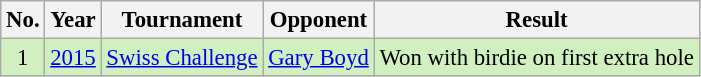<table class="wikitable" style="font-size:95%;">
<tr>
<th>No.</th>
<th>Year</th>
<th>Tournament</th>
<th>Opponent</th>
<th>Result</th>
</tr>
<tr style="background:#D0F0C0;">
<td align=center>1</td>
<td><a href='#'>2015</a></td>
<td><a href='#'>Swiss Challenge</a></td>
<td> <a href='#'>Gary Boyd</a></td>
<td>Won with birdie on first extra hole</td>
</tr>
</table>
